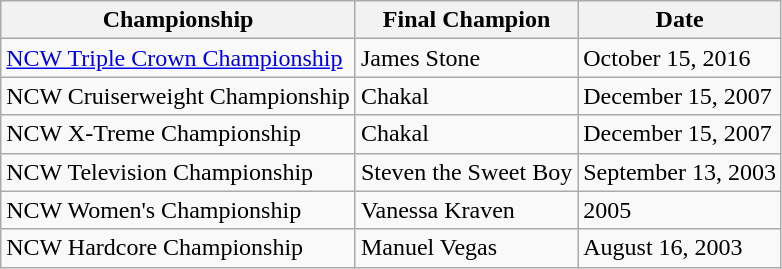<table class="wikitable">
<tr>
<th>Championship</th>
<th>Final Champion</th>
<th>Date</th>
</tr>
<tr>
<td><a href='#'>NCW Triple Crown Championship</a></td>
<td>James Stone</td>
<td>October 15, 2016</td>
</tr>
<tr>
<td>NCW Cruiserweight Championship</td>
<td>Chakal</td>
<td>December 15, 2007</td>
</tr>
<tr>
<td>NCW X-Treme Championship</td>
<td>Chakal</td>
<td>December 15, 2007</td>
</tr>
<tr>
<td>NCW Television Championship</td>
<td>Steven the Sweet Boy</td>
<td>September 13, 2003</td>
</tr>
<tr>
<td>NCW Women's Championship</td>
<td>Vanessa Kraven</td>
<td>2005</td>
</tr>
<tr>
<td>NCW Hardcore Championship</td>
<td>Manuel Vegas</td>
<td>August 16, 2003</td>
</tr>
</table>
